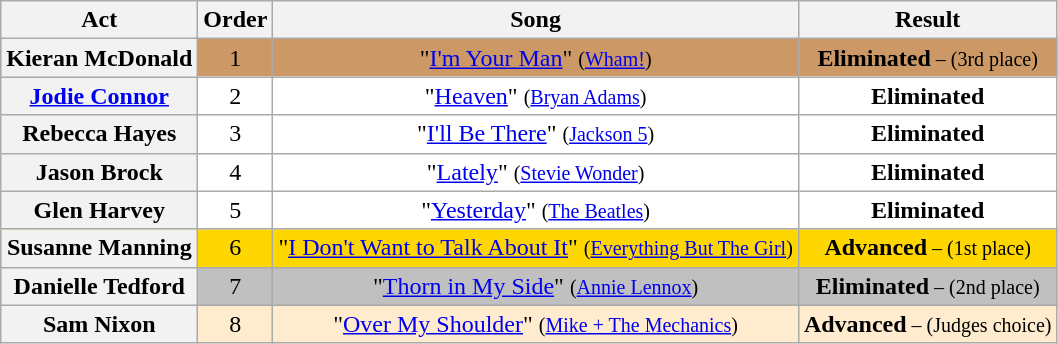<table class="wikitable plainrowheaders" style="text-align:center;">
<tr>
<th scope="col">Act</th>
<th scope="col">Order</th>
<th scope="col">Song</th>
<th scope="col">Result</th>
</tr>
<tr style="background:#c96;">
<th scope="row">Kieran McDonald</th>
<td>1</td>
<td>"<a href='#'>I'm Your Man</a>" <small>(<a href='#'>Wham!</a>)</small></td>
<td><strong>Eliminated</strong><small> – (3rd place)</small></td>
</tr>
<tr style="background:white;">
<th scope="row"><a href='#'>Jodie Connor</a></th>
<td>2</td>
<td>"<a href='#'>Heaven</a>" <small>(<a href='#'>Bryan Adams</a>)</small></td>
<td><strong>Eliminated</strong></td>
</tr>
<tr style="background:white;">
<th scope="row">Rebecca Hayes</th>
<td>3</td>
<td>"<a href='#'>I'll Be There</a>" <small>(<a href='#'>Jackson 5</a>)</small></td>
<td><strong>Eliminated</strong></td>
</tr>
<tr style="background:white;">
<th scope="row">Jason Brock</th>
<td>4</td>
<td>"<a href='#'>Lately</a>" <small>(<a href='#'>Stevie Wonder</a>)</small></td>
<td><strong>Eliminated</strong></td>
</tr>
<tr style="background:white;">
<th scope="row">Glen Harvey</th>
<td>5</td>
<td>"<a href='#'>Yesterday</a>" <small>(<a href='#'>The Beatles</a>)</small></td>
<td><strong>Eliminated</strong></td>
</tr>
<tr style="background:gold;">
<th scope="row">Susanne Manning</th>
<td>6</td>
<td>"<a href='#'>I Don't Want to Talk About It</a>" <small>(<a href='#'>Everything But The Girl</a>)</small></td>
<td><strong>Advanced</strong><small> – (1st place)</small></td>
</tr>
<tr style="background:silver;">
<th scope="row">Danielle Tedford</th>
<td>7</td>
<td>"<a href='#'>Thorn in My Side</a>" <small>(<a href='#'>Annie Lennox</a>)</small></td>
<td><strong>Eliminated</strong><small> – (2nd place)</small></td>
</tr>
<tr style="background:#ffebcd;">
<th scope="row">Sam Nixon</th>
<td>8</td>
<td>"<a href='#'>Over My Shoulder</a>" <small>(<a href='#'>Mike + The Mechanics</a>)</small></td>
<td><strong>Advanced</strong><small> – (Judges choice)</small></td>
</tr>
</table>
